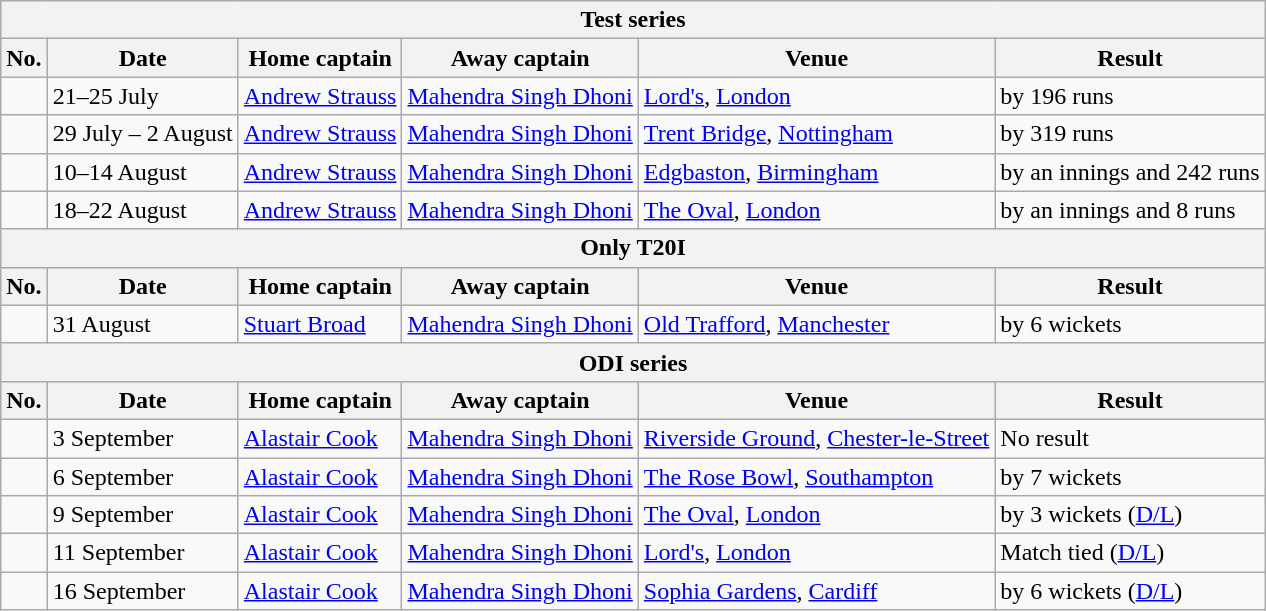<table class="wikitable">
<tr>
<th colspan="6">Test series</th>
</tr>
<tr>
<th>No.</th>
<th>Date</th>
<th>Home captain</th>
<th>Away captain</th>
<th>Venue</th>
<th>Result</th>
</tr>
<tr>
<td></td>
<td>21–25 July</td>
<td><a href='#'>Andrew Strauss</a></td>
<td><a href='#'>Mahendra Singh Dhoni</a></td>
<td><a href='#'>Lord's</a>, <a href='#'>London</a></td>
<td> by 196 runs</td>
</tr>
<tr>
<td></td>
<td>29 July – 2 August</td>
<td><a href='#'>Andrew Strauss</a></td>
<td><a href='#'>Mahendra Singh Dhoni</a></td>
<td><a href='#'>Trent Bridge</a>, <a href='#'>Nottingham</a></td>
<td> by 319 runs</td>
</tr>
<tr>
<td></td>
<td>10–14 August</td>
<td><a href='#'>Andrew Strauss</a></td>
<td><a href='#'>Mahendra Singh Dhoni</a></td>
<td><a href='#'>Edgbaston</a>, <a href='#'>Birmingham</a></td>
<td> by an innings and 242 runs</td>
</tr>
<tr>
<td></td>
<td>18–22 August</td>
<td><a href='#'>Andrew Strauss</a></td>
<td><a href='#'>Mahendra Singh Dhoni</a></td>
<td><a href='#'>The Oval</a>, <a href='#'>London</a></td>
<td> by an innings and 8 runs</td>
</tr>
<tr>
<th colspan="6">Only T20I</th>
</tr>
<tr>
<th>No.</th>
<th>Date</th>
<th>Home captain</th>
<th>Away captain</th>
<th>Venue</th>
<th>Result</th>
</tr>
<tr>
<td></td>
<td>31 August</td>
<td><a href='#'>Stuart Broad</a></td>
<td><a href='#'>Mahendra Singh Dhoni</a></td>
<td><a href='#'>Old Trafford</a>, <a href='#'>Manchester</a></td>
<td> by 6 wickets</td>
</tr>
<tr>
<th colspan="6">ODI series</th>
</tr>
<tr>
<th>No.</th>
<th>Date</th>
<th>Home captain</th>
<th>Away captain</th>
<th>Venue</th>
<th>Result</th>
</tr>
<tr>
<td></td>
<td>3 September</td>
<td><a href='#'>Alastair Cook</a></td>
<td><a href='#'>Mahendra Singh Dhoni</a></td>
<td><a href='#'>Riverside Ground</a>, <a href='#'>Chester-le-Street</a></td>
<td>No result</td>
</tr>
<tr>
<td></td>
<td>6 September</td>
<td><a href='#'>Alastair Cook</a></td>
<td><a href='#'>Mahendra Singh Dhoni</a></td>
<td><a href='#'>The Rose Bowl</a>, <a href='#'>Southampton</a></td>
<td> by 7 wickets</td>
</tr>
<tr>
<td></td>
<td>9 September</td>
<td><a href='#'>Alastair Cook</a></td>
<td><a href='#'>Mahendra Singh Dhoni</a></td>
<td><a href='#'>The Oval</a>, <a href='#'>London</a></td>
<td> by 3 wickets (<a href='#'>D/L</a>)</td>
</tr>
<tr>
<td></td>
<td>11 September</td>
<td><a href='#'>Alastair Cook</a></td>
<td><a href='#'>Mahendra Singh Dhoni</a></td>
<td><a href='#'>Lord's</a>, <a href='#'>London</a></td>
<td>Match tied (<a href='#'>D/L</a>)</td>
</tr>
<tr>
<td></td>
<td>16 September</td>
<td><a href='#'>Alastair Cook</a></td>
<td><a href='#'>Mahendra Singh Dhoni</a></td>
<td><a href='#'>Sophia Gardens</a>, <a href='#'>Cardiff</a></td>
<td> by 6 wickets (<a href='#'>D/L</a>)</td>
</tr>
</table>
